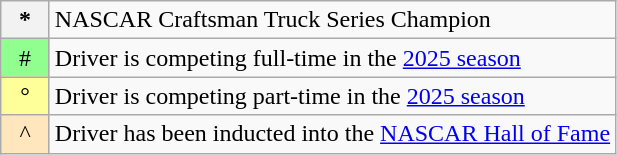<table class="wikitable">
<tr>
<th scope="row" style="text-align:center;">*</th>
<td>NASCAR Craftsman Truck Series Champion</td>
</tr>
<tr>
<td style="text-align:center; width:25px; background:#90ff90;">#</td>
<td>Driver is competing full-time in the <a href='#'>2025 season</a></td>
</tr>
<tr>
<td style="text-align:center; width:25px; background:#ff9;">°</td>
<td>Driver is competing part-time in the <a href='#'>2025 season</a></td>
</tr>
<tr>
<td style="text-align:center; width:25px; background:#ffe6bd;">^</td>
<td>Driver has been inducted into the <a href='#'>NASCAR Hall of Fame</a></td>
</tr>
</table>
